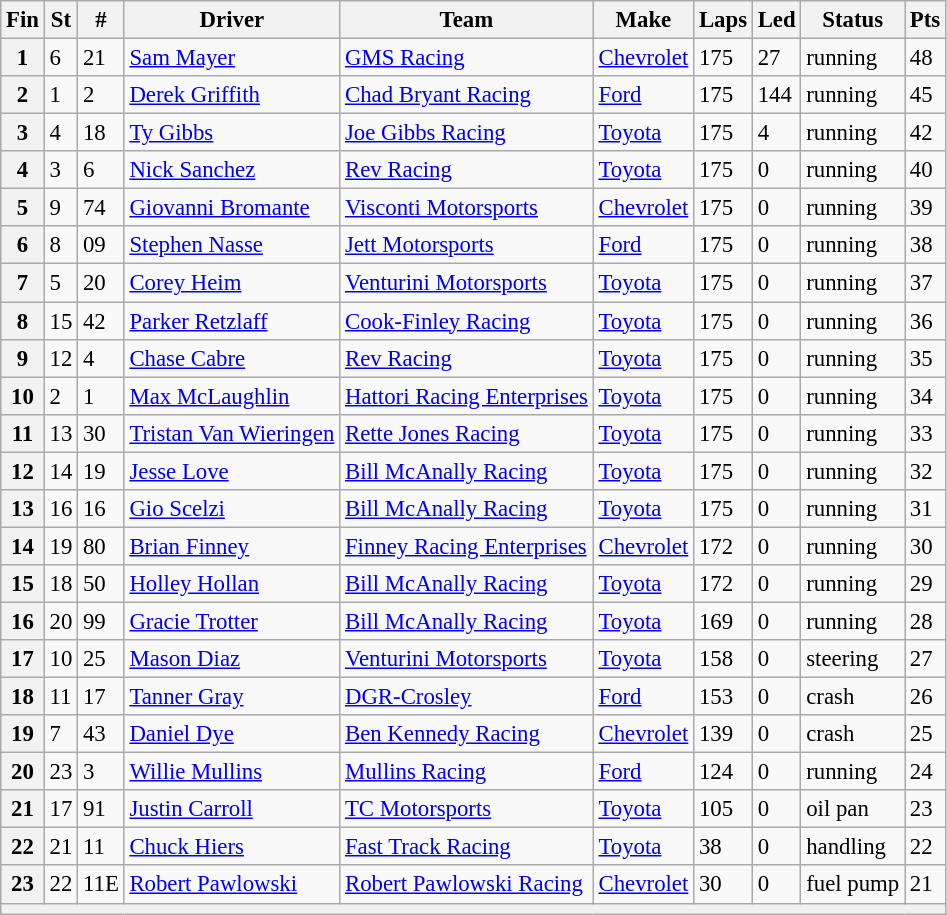<table class="wikitable" style="font-size:95%">
<tr>
<th>Fin</th>
<th>St</th>
<th>#</th>
<th>Driver</th>
<th>Team</th>
<th>Make</th>
<th>Laps</th>
<th>Led</th>
<th>Status</th>
<th>Pts</th>
</tr>
<tr>
<th>1</th>
<td>6</td>
<td>21</td>
<td><a href='#'>Sam Mayer</a></td>
<td><a href='#'>GMS Racing</a></td>
<td><a href='#'>Chevrolet</a></td>
<td>175</td>
<td>27</td>
<td>running</td>
<td>48</td>
</tr>
<tr>
<th>2</th>
<td>1</td>
<td>2</td>
<td><a href='#'>Derek Griffith</a></td>
<td><a href='#'>Chad Bryant Racing</a></td>
<td><a href='#'>Ford</a></td>
<td>175</td>
<td>144</td>
<td>running</td>
<td>45</td>
</tr>
<tr>
<th>3</th>
<td>4</td>
<td>18</td>
<td><a href='#'>Ty Gibbs</a></td>
<td><a href='#'>Joe Gibbs Racing</a></td>
<td><a href='#'>Toyota</a></td>
<td>175</td>
<td>4</td>
<td>running</td>
<td>42</td>
</tr>
<tr>
<th>4</th>
<td>3</td>
<td>6</td>
<td><a href='#'>Nick Sanchez</a></td>
<td><a href='#'>Rev Racing</a></td>
<td><a href='#'>Toyota</a></td>
<td>175</td>
<td>0</td>
<td>running</td>
<td>40</td>
</tr>
<tr>
<th>5</th>
<td>9</td>
<td>74</td>
<td><a href='#'>Giovanni Bromante</a></td>
<td><a href='#'>Visconti Motorsports</a></td>
<td><a href='#'>Chevrolet</a></td>
<td>175</td>
<td>0</td>
<td>running</td>
<td>39</td>
</tr>
<tr>
<th>6</th>
<td>8</td>
<td>09</td>
<td><a href='#'>Stephen Nasse</a></td>
<td><a href='#'>Jett Motorsports</a></td>
<td><a href='#'>Ford</a></td>
<td>175</td>
<td>0</td>
<td>running</td>
<td>38</td>
</tr>
<tr>
<th>7</th>
<td>5</td>
<td>20</td>
<td><a href='#'>Corey Heim</a></td>
<td><a href='#'>Venturini Motorsports</a></td>
<td><a href='#'>Toyota</a></td>
<td>175</td>
<td>0</td>
<td>running</td>
<td>37</td>
</tr>
<tr>
<th>8</th>
<td>15</td>
<td>42</td>
<td><a href='#'>Parker Retzlaff</a></td>
<td><a href='#'>Cook-Finley Racing</a></td>
<td><a href='#'>Toyota</a></td>
<td>175</td>
<td>0</td>
<td>running</td>
<td>36</td>
</tr>
<tr>
<th>9</th>
<td>12</td>
<td>4</td>
<td><a href='#'>Chase Cabre</a></td>
<td><a href='#'>Rev Racing</a></td>
<td><a href='#'>Toyota</a></td>
<td>175</td>
<td>0</td>
<td>running</td>
<td>35</td>
</tr>
<tr>
<th>10</th>
<td>2</td>
<td>1</td>
<td><a href='#'>Max McLaughlin</a></td>
<td><a href='#'>Hattori Racing Enterprises</a></td>
<td><a href='#'>Toyota</a></td>
<td>175</td>
<td>0</td>
<td>running</td>
<td>34</td>
</tr>
<tr>
<th>11</th>
<td>13</td>
<td>30</td>
<td><a href='#'>Tristan Van Wieringen</a></td>
<td><a href='#'>Rette Jones Racing</a></td>
<td><a href='#'>Toyota</a></td>
<td>175</td>
<td>0</td>
<td>running</td>
<td>33</td>
</tr>
<tr>
<th>12</th>
<td>14</td>
<td>19</td>
<td><a href='#'>Jesse Love</a></td>
<td><a href='#'>Bill McAnally Racing</a></td>
<td><a href='#'>Toyota</a></td>
<td>175</td>
<td>0</td>
<td>running</td>
<td>32</td>
</tr>
<tr>
<th>13</th>
<td>16</td>
<td>16</td>
<td><a href='#'>Gio Scelzi</a></td>
<td><a href='#'>Bill McAnally Racing</a></td>
<td><a href='#'>Toyota</a></td>
<td>175</td>
<td>0</td>
<td>running</td>
<td>31</td>
</tr>
<tr>
<th>14</th>
<td>19</td>
<td>80</td>
<td><a href='#'>Brian Finney</a></td>
<td><a href='#'>Finney Racing Enterprises</a></td>
<td><a href='#'>Chevrolet</a></td>
<td>172</td>
<td>0</td>
<td>running</td>
<td>30</td>
</tr>
<tr>
<th>15</th>
<td>18</td>
<td>50</td>
<td><a href='#'>Holley Hollan</a></td>
<td><a href='#'>Bill McAnally Racing</a></td>
<td><a href='#'>Toyota</a></td>
<td>172</td>
<td>0</td>
<td>running</td>
<td>29</td>
</tr>
<tr>
<th>16</th>
<td>20</td>
<td>99</td>
<td><a href='#'>Gracie Trotter</a></td>
<td><a href='#'>Bill McAnally Racing</a></td>
<td><a href='#'>Toyota</a></td>
<td>169</td>
<td>0</td>
<td>running</td>
<td>28</td>
</tr>
<tr>
<th>17</th>
<td>10</td>
<td>25</td>
<td><a href='#'>Mason Diaz</a></td>
<td><a href='#'>Venturini Motorsports</a></td>
<td><a href='#'>Toyota</a></td>
<td>158</td>
<td>0</td>
<td>steering</td>
<td>27</td>
</tr>
<tr>
<th>18</th>
<td>11</td>
<td>17</td>
<td><a href='#'>Tanner Gray</a></td>
<td><a href='#'>DGR-Crosley</a></td>
<td><a href='#'>Ford</a></td>
<td>153</td>
<td>0</td>
<td>crash</td>
<td>26</td>
</tr>
<tr>
<th>19</th>
<td>7</td>
<td>43</td>
<td><a href='#'>Daniel Dye</a></td>
<td><a href='#'>Ben Kennedy Racing</a></td>
<td><a href='#'>Chevrolet</a></td>
<td>139</td>
<td>0</td>
<td>crash</td>
<td>25</td>
</tr>
<tr>
<th>20</th>
<td>23</td>
<td>3</td>
<td><a href='#'>Willie Mullins</a></td>
<td><a href='#'>Mullins Racing</a></td>
<td><a href='#'>Ford</a></td>
<td>124</td>
<td>0</td>
<td>running</td>
<td>24</td>
</tr>
<tr>
<th>21</th>
<td>17</td>
<td>91</td>
<td><a href='#'>Justin Carroll</a></td>
<td><a href='#'>TC Motorsports</a></td>
<td><a href='#'>Toyota</a></td>
<td>105</td>
<td>0</td>
<td>oil pan</td>
<td>23</td>
</tr>
<tr>
<th>22</th>
<td>21</td>
<td>11</td>
<td><a href='#'>Chuck Hiers</a></td>
<td><a href='#'>Fast Track Racing</a></td>
<td><a href='#'>Toyota</a></td>
<td>38</td>
<td>0</td>
<td>handling</td>
<td>22</td>
</tr>
<tr>
<th>23</th>
<td>22</td>
<td>11E</td>
<td><a href='#'>Robert Pawlowski</a></td>
<td><a href='#'>Robert Pawlowski Racing</a></td>
<td><a href='#'>Chevrolet</a></td>
<td>30</td>
<td>0</td>
<td>fuel pump</td>
<td>21</td>
</tr>
<tr>
<th colspan="10"></th>
</tr>
</table>
